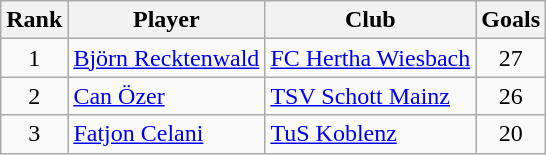<table class="wikitable" style="text-align:center">
<tr>
<th>Rank</th>
<th>Player</th>
<th>Club</th>
<th>Goals</th>
</tr>
<tr>
<td>1</td>
<td align="left"> <a href='#'>Björn Recktenwald</a></td>
<td align="left"><a href='#'>FC Hertha Wiesbach</a></td>
<td>27</td>
</tr>
<tr>
<td>2</td>
<td align="left"> <a href='#'>Can Özer</a></td>
<td align="left"><a href='#'>TSV Schott Mainz</a></td>
<td>26</td>
</tr>
<tr>
<td>3</td>
<td align="left"> <a href='#'>Fatjon Celani</a></td>
<td align="left"><a href='#'>TuS Koblenz</a></td>
<td>20</td>
</tr>
</table>
